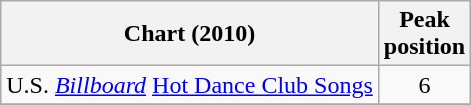<table class="wikitable sortable">
<tr>
<th>Chart (2010)</th>
<th>Peak<br>position</th>
</tr>
<tr>
<td>U.S. <em><a href='#'>Billboard</a></em> <a href='#'>Hot Dance Club Songs</a></td>
<td align="center">6</td>
</tr>
<tr>
</tr>
</table>
